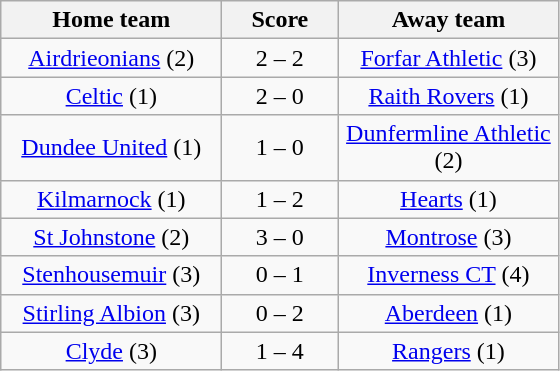<table class="wikitable" style="text-align: center">
<tr>
<th width=140>Home team</th>
<th width=70>Score</th>
<th width=140>Away team</th>
</tr>
<tr>
<td><a href='#'>Airdrieonians</a> (2)</td>
<td>2 – 2</td>
<td><a href='#'>Forfar Athletic</a> (3)</td>
</tr>
<tr>
<td><a href='#'>Celtic</a> (1)</td>
<td>2 – 0</td>
<td><a href='#'>Raith Rovers</a> (1)</td>
</tr>
<tr>
<td><a href='#'>Dundee United</a> (1)</td>
<td>1 – 0</td>
<td><a href='#'>Dunfermline Athletic</a> (2)</td>
</tr>
<tr>
<td><a href='#'>Kilmarnock</a> (1)</td>
<td>1 – 2</td>
<td><a href='#'>Hearts</a> (1)</td>
</tr>
<tr>
<td><a href='#'>St Johnstone</a> (2)</td>
<td>3 – 0</td>
<td><a href='#'>Montrose</a> (3)</td>
</tr>
<tr>
<td><a href='#'>Stenhousemuir</a> (3)</td>
<td>0 – 1</td>
<td><a href='#'>Inverness CT</a> (4)</td>
</tr>
<tr>
<td><a href='#'>Stirling Albion</a> (3)</td>
<td>0 – 2</td>
<td><a href='#'>Aberdeen</a> (1)</td>
</tr>
<tr>
<td><a href='#'>Clyde</a> (3)</td>
<td>1 – 4</td>
<td><a href='#'>Rangers</a> (1)</td>
</tr>
</table>
